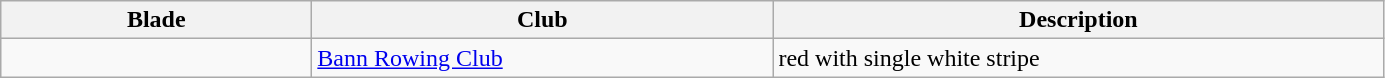<table class="wikitable">
<tr>
<th width=200>Blade</th>
<th width=300>Club</th>
<th width=400>Description</th>
</tr>
<tr>
<td></td>
<td><a href='#'>Bann Rowing Club</a></td>
<td>red with single white stripe</td>
</tr>
</table>
